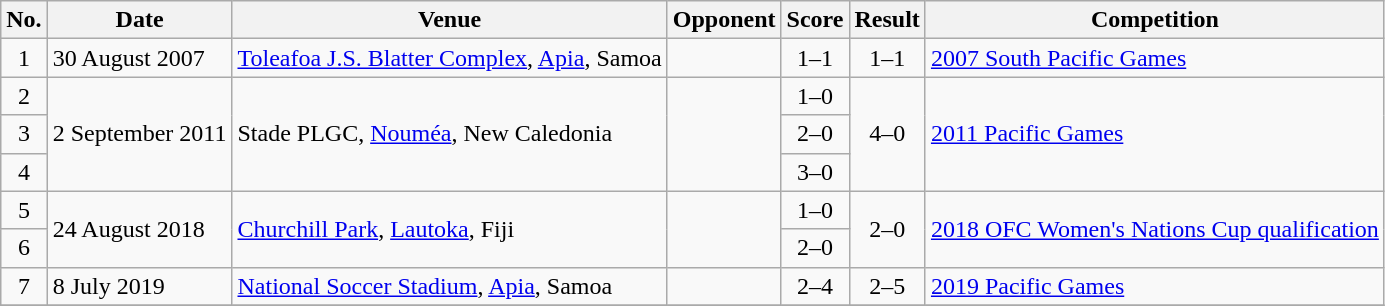<table class="wikitable sortable">
<tr>
<th scope="col">No.</th>
<th scope="col">Date</th>
<th scope="col">Venue</th>
<th scope="col">Opponent</th>
<th scope="col">Score</th>
<th scope="col">Result</th>
<th scope="col">Competition</th>
</tr>
<tr>
<td style="text-align:center;">1</td>
<td>30 August 2007</td>
<td><a href='#'>Toleafoa J.S. Blatter Complex</a>, <a href='#'>Apia</a>, Samoa</td>
<td></td>
<td style="text-align:center;">1–1</td>
<td style="text-align:center;">1–1</td>
<td><a href='#'>2007 South Pacific Games</a></td>
</tr>
<tr>
<td style="text-align:center;">2</td>
<td rowspan=3>2 September 2011</td>
<td rowspan=3>Stade PLGC, <a href='#'>Nouméa</a>, New Caledonia</td>
<td rowspan=3></td>
<td style="text-align:center;">1–0</td>
<td align=center rowspan=3>4–0</td>
<td rowspan=3><a href='#'>2011 Pacific Games</a></td>
</tr>
<tr>
<td style="text-align:center;">3</td>
<td style="text-align:center;">2–0</td>
</tr>
<tr>
<td style="text-align:center;">4</td>
<td style="text-align:center;">3–0</td>
</tr>
<tr>
<td style="text-align:center;">5</td>
<td rowspan=2>24 August 2018</td>
<td rowspan=2><a href='#'>Churchill Park</a>, <a href='#'>Lautoka</a>, Fiji</td>
<td rowspan=2></td>
<td style="text-align:center;">1–0</td>
<td align=center rowspan=2>2–0</td>
<td rowspan=2><a href='#'>2018 OFC Women's Nations Cup qualification</a></td>
</tr>
<tr>
<td style="text-align:center;">6</td>
<td style="text-align:center;">2–0</td>
</tr>
<tr>
<td style="text-align:center;">7</td>
<td>8 July 2019</td>
<td><a href='#'>National Soccer Stadium</a>, <a href='#'>Apia</a>, Samoa</td>
<td></td>
<td style="text-align:center;">2–4</td>
<td style="text-align:center;">2–5</td>
<td><a href='#'>2019 Pacific Games</a></td>
</tr>
<tr>
</tr>
</table>
